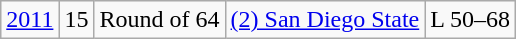<table class="wikitable">
<tr align="center">
<td><a href='#'>2011</a></td>
<td>15</td>
<td>Round of 64</td>
<td><a href='#'>(2) San Diego State</a></td>
<td>L 50–68</td>
</tr>
</table>
